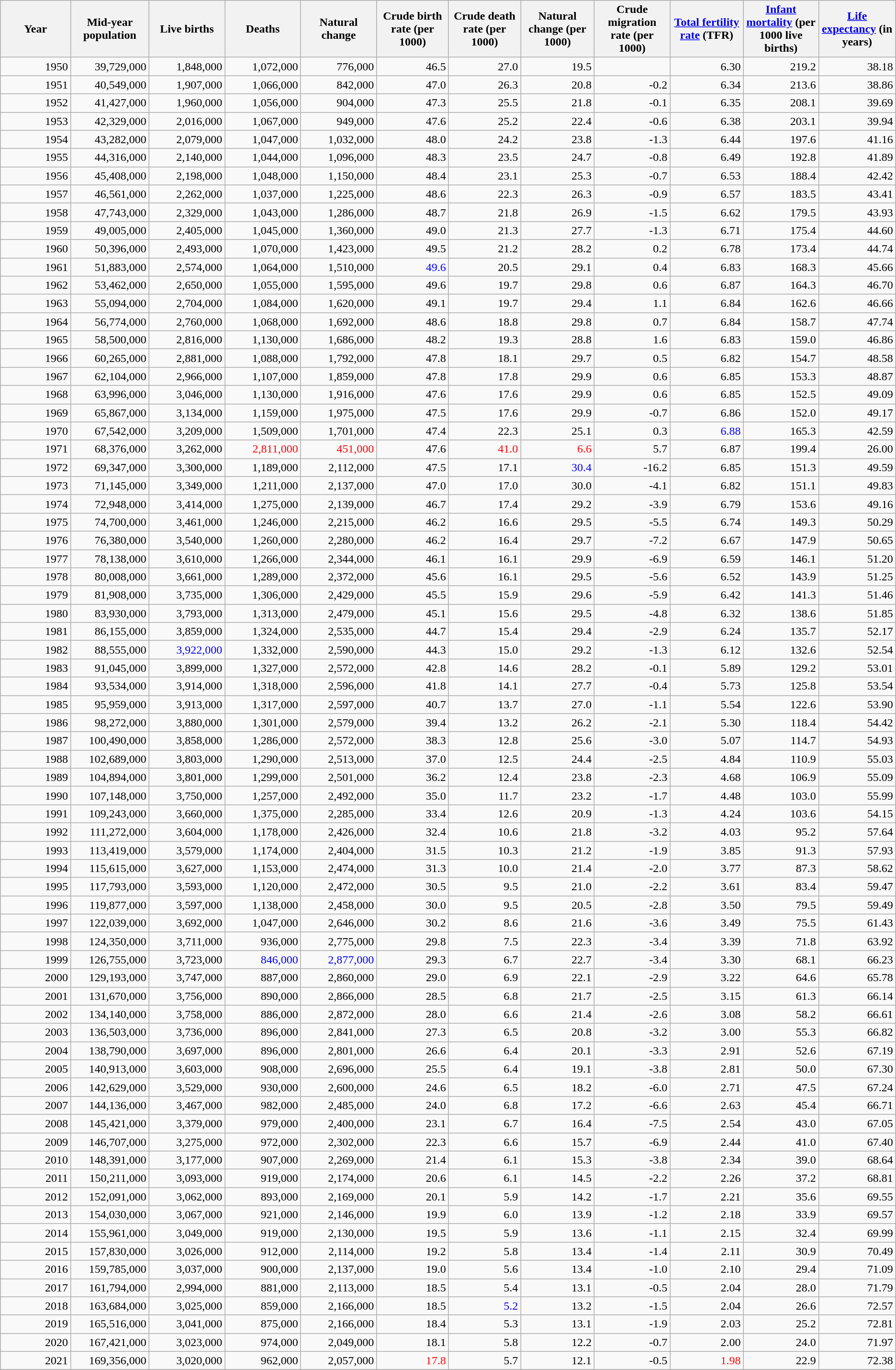<table class="wikitable sortable" style="text-align: right;">
<tr>
<th style="width:80pt;">Year</th>
<th style="width:80pt;">Mid-year population</th>
<th style="width:80pt;">Live births</th>
<th style="width:80pt;">Deaths</th>
<th style="width:80pt;">Natural change</th>
<th style="width:80pt;">Crude birth rate (per 1000)</th>
<th style="width:80pt;">Crude death rate (per 1000)</th>
<th style="width:80pt;">Natural change (per 1000)</th>
<th style="width:80pt;">Crude migration rate (per 1000)</th>
<th style="width:80pt;"><a href='#'>Total fertility rate</a> (TFR)</th>
<th style="width:80pt;"><a href='#'>Infant mortality</a> (per 1000 live births)</th>
<th style="width:80pt;"><a href='#'>Life expectancy</a> (in years)</th>
</tr>
<tr>
<td>1950</td>
<td>39,729,000</td>
<td>1,848,000</td>
<td>1,072,000</td>
<td> 776,000</td>
<td>46.5</td>
<td>27.0</td>
<td>19.5</td>
<td></td>
<td>6.30</td>
<td>219.2</td>
<td>38.18</td>
</tr>
<tr>
<td>1951</td>
<td>  40,549,000</td>
<td> 1,907,000</td>
<td> 1,066,000</td>
<td>  842,000</td>
<td>47.0</td>
<td>26.3</td>
<td>20.8</td>
<td>-0.2</td>
<td>6.34</td>
<td>213.6</td>
<td>38.86</td>
</tr>
<tr>
<td>1952</td>
<td>  41,427,000</td>
<td> 1,960,000</td>
<td> 1,056,000</td>
<td>  904,000</td>
<td>47.3</td>
<td>25.5</td>
<td>21.8</td>
<td>-0.1</td>
<td>6.35</td>
<td>208.1</td>
<td>39.69</td>
</tr>
<tr>
<td>1953</td>
<td>  42,329,000</td>
<td> 2,016,000</td>
<td> 1,067,000</td>
<td>  949,000</td>
<td>47.6</td>
<td>25.2</td>
<td>22.4</td>
<td>-0.6</td>
<td>6.38</td>
<td>203.1</td>
<td>39.94</td>
</tr>
<tr>
<td>1954</td>
<td>  43,282,000</td>
<td> 2,079,000</td>
<td> 1,047,000</td>
<td> 1,032,000</td>
<td>48.0</td>
<td>24.2</td>
<td>23.8</td>
<td>-1.3</td>
<td>6.44</td>
<td>197.6</td>
<td>41.16</td>
</tr>
<tr>
<td>1955</td>
<td>  44,316,000</td>
<td> 2,140,000</td>
<td> 1,044,000</td>
<td> 1,096,000</td>
<td>48.3</td>
<td>23.5</td>
<td>24.7</td>
<td>-0.8</td>
<td>6.49</td>
<td>192.8</td>
<td>41.89</td>
</tr>
<tr>
<td>1956</td>
<td>  45,408,000</td>
<td> 2,198,000</td>
<td> 1,048,000</td>
<td> 1,150,000</td>
<td>48.4</td>
<td>23.1</td>
<td>25.3</td>
<td>-0.7</td>
<td>6.53</td>
<td>188.4</td>
<td>42.42</td>
</tr>
<tr>
<td>1957</td>
<td>  46,561,000</td>
<td> 2,262,000</td>
<td> 1,037,000</td>
<td> 1,225,000</td>
<td>48.6</td>
<td>22.3</td>
<td>26.3</td>
<td>-0.9</td>
<td>6.57</td>
<td>183.5</td>
<td>43.41</td>
</tr>
<tr>
<td>1958</td>
<td>  47,743,000</td>
<td> 2,329,000</td>
<td> 1,043,000</td>
<td> 1,286,000</td>
<td>48.7</td>
<td>21.8</td>
<td>26.9</td>
<td>-1.5</td>
<td>6.62</td>
<td>179.5</td>
<td>43.93</td>
</tr>
<tr>
<td>1959</td>
<td>  49,005,000</td>
<td> 2,405,000</td>
<td> 1,045,000</td>
<td> 1,360,000</td>
<td>49.0</td>
<td>21.3</td>
<td>27.7</td>
<td>-1.3</td>
<td>6.71</td>
<td>175.4</td>
<td>44.60</td>
</tr>
<tr>
<td>1960</td>
<td>  50,396,000</td>
<td> 2,493,000</td>
<td> 1,070,000</td>
<td> 1,423,000</td>
<td>49.5</td>
<td>21.2</td>
<td>28.2</td>
<td>0.2</td>
<td>6.78</td>
<td>173.4</td>
<td>44.74</td>
</tr>
<tr>
<td>1961</td>
<td>  51,883,000</td>
<td> 2,574,000</td>
<td> 1,064,000</td>
<td> 1,510,000</td>
<td style="color:blue;">49.6</td>
<td>20.5</td>
<td>29.1</td>
<td>0.4</td>
<td>6.83</td>
<td>168.3</td>
<td>45.66</td>
</tr>
<tr>
<td>1962</td>
<td>  53,462,000</td>
<td> 2,650,000</td>
<td> 1,055,000</td>
<td> 1,595,000</td>
<td>49.6</td>
<td>19.7</td>
<td>29.8</td>
<td>0.6</td>
<td>6.87</td>
<td>164.3</td>
<td>46.70</td>
</tr>
<tr>
<td>1963</td>
<td>  55,094,000</td>
<td> 2,704,000</td>
<td> 1,084,000</td>
<td> 1,620,000</td>
<td>49.1</td>
<td>19.7</td>
<td>29.4</td>
<td>1.1</td>
<td>6.84</td>
<td>162.6</td>
<td>46.66</td>
</tr>
<tr>
<td>1964</td>
<td>  56,774,000</td>
<td> 2,760,000</td>
<td> 1,068,000</td>
<td> 1,692,000</td>
<td>48.6</td>
<td>18.8</td>
<td>29.8</td>
<td>0.7</td>
<td>6.84</td>
<td>158.7</td>
<td>47.74</td>
</tr>
<tr>
<td>1965</td>
<td>  58,500,000</td>
<td> 2,816,000</td>
<td> 1,130,000</td>
<td> 1,686,000</td>
<td>48.2</td>
<td>19.3</td>
<td>28.8</td>
<td>1.6</td>
<td>6.83</td>
<td>159.0</td>
<td>46.86</td>
</tr>
<tr>
<td>1966</td>
<td>  60,265,000</td>
<td> 2,881,000</td>
<td> 1,088,000</td>
<td> 1,792,000</td>
<td>47.8</td>
<td>18.1</td>
<td>29.7</td>
<td>0.5</td>
<td>6.82</td>
<td>154.7</td>
<td>48.58</td>
</tr>
<tr>
<td>1967</td>
<td>  62,104,000</td>
<td> 2,966,000</td>
<td> 1,107,000</td>
<td> 1,859,000</td>
<td>47.8</td>
<td>17.8</td>
<td>29.9</td>
<td>0.6</td>
<td>6.85</td>
<td>153.3</td>
<td>48.87</td>
</tr>
<tr>
<td>1968</td>
<td>  63,996,000</td>
<td> 3,046,000</td>
<td> 1,130,000</td>
<td> 1,916,000</td>
<td>47.6</td>
<td>17.6</td>
<td>29.9</td>
<td>0.6</td>
<td>6.85</td>
<td>152.5</td>
<td>49.09</td>
</tr>
<tr>
<td>1969</td>
<td>  65,867,000</td>
<td> 3,134,000</td>
<td> 1,159,000</td>
<td> 1,975,000</td>
<td>47.5</td>
<td>17.6</td>
<td>29.9</td>
<td>-0.7</td>
<td>6.86</td>
<td>152.0</td>
<td>49.17</td>
</tr>
<tr>
<td>1970</td>
<td>  67,542,000</td>
<td> 3,209,000</td>
<td> 1,509,000</td>
<td> 1,701,000</td>
<td>47.4</td>
<td>22.3</td>
<td>25.1</td>
<td>0.3</td>
<td style="color:blue;">6.88</td>
<td>165.3</td>
<td>42.59</td>
</tr>
<tr>
<td>1971</td>
<td>  68,376,000</td>
<td> 3,262,000</td>
<td   style="color:red;">2,811,000</td>
<td   style="color:red;">451,000</td>
<td>47.6</td>
<td style="color:red;">41.0</td>
<td style="color:red;">6.6</td>
<td>5.7</td>
<td>6.87</td>
<td>199.4</td>
<td>26.00</td>
</tr>
<tr>
<td>1972</td>
<td>  69,347,000</td>
<td> 3,300,000</td>
<td> 1,189,000</td>
<td> 2,112,000</td>
<td>47.5</td>
<td>17.1</td>
<td style="color:blue;">30.4</td>
<td>-16.2</td>
<td>6.85</td>
<td>151.3</td>
<td>49.59</td>
</tr>
<tr>
<td>1973</td>
<td>  71,145,000</td>
<td> 3,349,000</td>
<td> 1,211,000</td>
<td> 2,137,000</td>
<td>47.0</td>
<td>17.0</td>
<td>30.0</td>
<td>-4.1</td>
<td>6.82</td>
<td>151.1</td>
<td>49.83</td>
</tr>
<tr>
<td>1974</td>
<td>  72,948,000</td>
<td> 3,414,000</td>
<td> 1,275,000</td>
<td> 2,139,000</td>
<td>46.7</td>
<td>17.4</td>
<td>29.2</td>
<td>-3.9</td>
<td>6.79</td>
<td>153.6</td>
<td>49.16</td>
</tr>
<tr>
<td>1975</td>
<td>  74,700,000</td>
<td> 3,461,000</td>
<td> 1,246,000</td>
<td> 2,215,000</td>
<td>46.2</td>
<td>16.6</td>
<td>29.5</td>
<td>-5.5</td>
<td>6.74</td>
<td>149.3</td>
<td>50.29</td>
</tr>
<tr>
<td>1976</td>
<td>  76,380,000</td>
<td> 3,540,000</td>
<td> 1,260,000</td>
<td> 2,280,000</td>
<td>46.2</td>
<td>16.4</td>
<td>29.7</td>
<td>-7.2</td>
<td>6.67</td>
<td>147.9</td>
<td>50.65</td>
</tr>
<tr>
<td>1977</td>
<td>  78,138,000</td>
<td> 3,610,000</td>
<td> 1,266,000</td>
<td> 2,344,000</td>
<td>46.1</td>
<td>16.1</td>
<td>29.9</td>
<td>-6.9</td>
<td>6.59</td>
<td>146.1</td>
<td>51.20</td>
</tr>
<tr>
<td>1978</td>
<td>  80,008,000</td>
<td> 3,661,000</td>
<td> 1,289,000</td>
<td>2,372,000</td>
<td>45.6</td>
<td>16.1</td>
<td>29.5</td>
<td>-5.6</td>
<td>6.52</td>
<td>143.9</td>
<td>51.25</td>
</tr>
<tr>
<td>1979</td>
<td>  81,908,000</td>
<td> 3,735,000</td>
<td> 1,306,000</td>
<td> 2,429,000</td>
<td>45.5</td>
<td>15.9</td>
<td>29.6</td>
<td>-5.9</td>
<td>6.42</td>
<td>141.3</td>
<td>51.46</td>
</tr>
<tr>
<td>1980</td>
<td>  83,930,000</td>
<td> 3,793,000</td>
<td> 1,313,000</td>
<td> 2,479,000</td>
<td>45.1</td>
<td>15.6</td>
<td>29.5</td>
<td>-4.8</td>
<td>6.32</td>
<td>138.6</td>
<td>51.85</td>
</tr>
<tr>
<td>1981</td>
<td>  86,155,000</td>
<td> 3,859,000</td>
<td> 1,324,000</td>
<td> 2,535,000</td>
<td>44.7</td>
<td>15.4</td>
<td>29.4</td>
<td>-2.9</td>
<td>6.24</td>
<td>135.7</td>
<td>52.17</td>
</tr>
<tr>
<td>1982</td>
<td>  88,555,000</td>
<td style="color:blue;">3,922,000</td>
<td> 1,332,000</td>
<td> 2,590,000</td>
<td>44.3</td>
<td>15.0</td>
<td>29.2</td>
<td>-1.3</td>
<td>6.12</td>
<td>132.6</td>
<td>52.54</td>
</tr>
<tr>
<td>1983</td>
<td>  91,045,000</td>
<td> 3,899,000</td>
<td> 1,327,000</td>
<td> 2,572,000</td>
<td>42.8</td>
<td>14.6</td>
<td>28.2</td>
<td>-0.1</td>
<td>5.89</td>
<td>129.2</td>
<td>53.01</td>
</tr>
<tr>
<td>1984</td>
<td>  93,534,000</td>
<td> 3,914,000</td>
<td> 1,318,000</td>
<td> 2,596,000</td>
<td>41.8</td>
<td>14.1</td>
<td>27.7</td>
<td>-0.4</td>
<td>5.73</td>
<td>125.8</td>
<td>53.54</td>
</tr>
<tr>
<td>1985</td>
<td>  95,959,000</td>
<td> 3,913,000</td>
<td> 1,317,000</td>
<td> 2,597,000</td>
<td>40.7</td>
<td>13.7</td>
<td>27.0</td>
<td>-1.1</td>
<td>5.54</td>
<td>122.6</td>
<td>53.90</td>
</tr>
<tr>
<td>1986</td>
<td>  98,272,000</td>
<td> 3,880,000</td>
<td> 1,301,000</td>
<td> 2,579,000</td>
<td>39.4</td>
<td>13.2</td>
<td>26.2</td>
<td>-2.1</td>
<td>5.30</td>
<td>118.4</td>
<td>54.42</td>
</tr>
<tr>
<td>1987</td>
<td> 100,490,000</td>
<td> 3,858,000</td>
<td> 1,286,000</td>
<td> 2,572,000</td>
<td>38.3</td>
<td>12.8</td>
<td>25.6</td>
<td>-3.0</td>
<td>5.07</td>
<td>114.7</td>
<td>54.93</td>
</tr>
<tr>
<td>1988</td>
<td> 102,689,000</td>
<td> 3,803,000</td>
<td> 1,290,000</td>
<td> 2,513,000</td>
<td>37.0</td>
<td>12.5</td>
<td>24.4</td>
<td>-2.5</td>
<td>4.84</td>
<td>110.9</td>
<td>55.03</td>
</tr>
<tr>
<td>1989</td>
<td> 104,894,000</td>
<td> 3,801,000</td>
<td> 1,299,000</td>
<td> 2,501,000</td>
<td>36.2</td>
<td>12.4</td>
<td>23.8</td>
<td>-2.3</td>
<td>4.68</td>
<td>106.9</td>
<td>55.09</td>
</tr>
<tr>
<td>1990</td>
<td> 107,148,000</td>
<td> 3,750,000</td>
<td> 1,257,000</td>
<td> 2,492,000</td>
<td>35.0</td>
<td>11.7</td>
<td>23.2</td>
<td>-1.7</td>
<td>4.48</td>
<td>103.0</td>
<td>55.99</td>
</tr>
<tr>
<td>1991</td>
<td> 109,243,000</td>
<td> 3,660,000</td>
<td> 1,375,000</td>
<td> 2,285,000</td>
<td>33.4</td>
<td>12.6</td>
<td>20.9</td>
<td>-1.3</td>
<td>4.24</td>
<td>103.6</td>
<td>54.15</td>
</tr>
<tr>
<td>1992</td>
<td>  111,272,000</td>
<td> 3,604,000</td>
<td> 1,178,000</td>
<td> 2,426,000</td>
<td>32.4</td>
<td>10.6</td>
<td>21.8</td>
<td>-3.2</td>
<td>4.03</td>
<td>95.2</td>
<td>57.64</td>
</tr>
<tr>
<td>1993</td>
<td> 113,419,000</td>
<td> 3,579,000</td>
<td> 1,174,000</td>
<td> 2,404,000</td>
<td>31.5</td>
<td>10.3</td>
<td>21.2</td>
<td>-1.9</td>
<td>3.85</td>
<td>91.3</td>
<td>57.93</td>
</tr>
<tr>
<td>1994</td>
<td> 115,615,000</td>
<td> 3,627,000</td>
<td> 1,153,000</td>
<td> 2,474,000</td>
<td>31.3</td>
<td>10.0</td>
<td>21.4</td>
<td>-2.0</td>
<td>3.77</td>
<td>87.3</td>
<td>58.62</td>
</tr>
<tr>
<td>1995</td>
<td> 117,793,000</td>
<td> 3,593,000</td>
<td> 1,120,000</td>
<td> 2,472,000</td>
<td>30.5</td>
<td>9.5</td>
<td>21.0</td>
<td>-2.2</td>
<td>3.61</td>
<td>83.4</td>
<td>59.47</td>
</tr>
<tr>
<td>1996</td>
<td> 119,877,000</td>
<td> 3,597,000</td>
<td> 1,138,000</td>
<td> 2,458,000</td>
<td>30.0</td>
<td>9.5</td>
<td>20.5</td>
<td>-2.8</td>
<td>3.50</td>
<td>79.5</td>
<td>59.49</td>
</tr>
<tr>
<td>1997</td>
<td> 122,039,000</td>
<td> 3,692,000</td>
<td> 1,047,000</td>
<td> 2,646,000</td>
<td>30.2</td>
<td>8.6</td>
<td>21.6</td>
<td>-3.6</td>
<td>3.49</td>
<td>75.5</td>
<td>61.43</td>
</tr>
<tr>
<td>1998</td>
<td> 124,350,000</td>
<td> 3,711,000</td>
<td>  936,000</td>
<td> 2,775,000</td>
<td>29.8</td>
<td>7.5</td>
<td>22.3</td>
<td>-3.4</td>
<td>3.39</td>
<td>71.8</td>
<td>63.92</td>
</tr>
<tr>
<td>1999</td>
<td> 126,755,000</td>
<td> 3,723,000</td>
<td   style="color:blue;">846,000</td>
<td   style="color:blue;">2,877,000</td>
<td>29.3</td>
<td>6.7</td>
<td>22.7</td>
<td>-3.4</td>
<td>3.30</td>
<td>68.1</td>
<td>66.23</td>
</tr>
<tr>
<td>2000</td>
<td> 129,193,000</td>
<td> 3,747,000</td>
<td>  887,000</td>
<td> 2,860,000</td>
<td>29.0</td>
<td>6.9</td>
<td>22.1</td>
<td>-2.9</td>
<td>3.22</td>
<td>64.6</td>
<td>65.78</td>
</tr>
<tr>
<td>2001</td>
<td> 131,670,000</td>
<td> 3,756,000</td>
<td>  890,000</td>
<td> 2,866,000</td>
<td>28.5</td>
<td>6.8</td>
<td>21.7</td>
<td>-2.5</td>
<td>3.15</td>
<td>61.3</td>
<td>66.14</td>
</tr>
<tr>
<td>2002</td>
<td> 134,140,000</td>
<td> 3,758,000</td>
<td>  886,000</td>
<td> 2,872,000</td>
<td>28.0</td>
<td>6.6</td>
<td>21.4</td>
<td>-2.6</td>
<td>3.08</td>
<td>58.2</td>
<td>66.61</td>
</tr>
<tr>
<td>2003</td>
<td> 136,503,000</td>
<td> 3,736,000</td>
<td>  896,000</td>
<td> 2,841,000</td>
<td>27.3</td>
<td>6.5</td>
<td>20.8</td>
<td>-3.2</td>
<td>3.00</td>
<td>55.3</td>
<td>66.82</td>
</tr>
<tr>
<td>2004</td>
<td> 138,790,000</td>
<td> 3,697,000</td>
<td>  896,000</td>
<td> 2,801,000</td>
<td>26.6</td>
<td>6.4</td>
<td>20.1</td>
<td>-3.3</td>
<td>2.91</td>
<td>52.6</td>
<td>67.19</td>
</tr>
<tr>
<td>2005</td>
<td> 140,913,000</td>
<td> 3,603,000</td>
<td>  908,000</td>
<td> 2,696,000</td>
<td>25.5</td>
<td>6.4</td>
<td>19.1</td>
<td>-3.8</td>
<td>2.81</td>
<td>50.0</td>
<td>67.30</td>
</tr>
<tr>
<td>2006</td>
<td> 142,629,000</td>
<td> 3,529,000</td>
<td>  930,000</td>
<td> 2,600,000</td>
<td>24.6</td>
<td>6.5</td>
<td>18.2</td>
<td>-6.0</td>
<td>2.71</td>
<td>47.5</td>
<td>67.24</td>
</tr>
<tr>
<td>2007</td>
<td> 144,136,000</td>
<td> 3,467,000</td>
<td>  982,000</td>
<td> 2,485,000</td>
<td>24.0</td>
<td>6.8</td>
<td>17.2</td>
<td>-6.6</td>
<td>2.63</td>
<td>45.4</td>
<td>66.71</td>
</tr>
<tr>
<td>2008</td>
<td> 145,421,000</td>
<td> 3,379,000</td>
<td>  979,000</td>
<td> 2,400,000</td>
<td>23.1</td>
<td>6.7</td>
<td>16.4</td>
<td>-7.5</td>
<td>2.54</td>
<td>43.0</td>
<td>67.05</td>
</tr>
<tr>
<td>2009</td>
<td> 146,707,000</td>
<td> 3,275,000</td>
<td>  972,000</td>
<td> 2,302,000</td>
<td>22.3</td>
<td>6.6</td>
<td>15.7</td>
<td>-6.9</td>
<td>2.44</td>
<td>41.0</td>
<td>67.40</td>
</tr>
<tr>
<td>2010</td>
<td> 148,391,000</td>
<td> 3,177,000</td>
<td>  907,000</td>
<td> 2,269,000</td>
<td>21.4</td>
<td>6.1</td>
<td>15.3</td>
<td>-3.8</td>
<td>2.34</td>
<td>39.0</td>
<td>68.64</td>
</tr>
<tr>
<td>2011</td>
<td> 150,211,000</td>
<td> 3,093,000</td>
<td>  919,000</td>
<td> 2,174,000</td>
<td>20.6</td>
<td>6.1</td>
<td>14.5</td>
<td>-2.2</td>
<td>2.26</td>
<td>37.2</td>
<td>68.81</td>
</tr>
<tr>
<td>2012</td>
<td> 152,091,000</td>
<td> 3,062,000</td>
<td>  893,000</td>
<td> 2,169,000</td>
<td>20.1</td>
<td>5.9</td>
<td>14.2</td>
<td>-1.7</td>
<td>2.21</td>
<td>35.6</td>
<td>69.55</td>
</tr>
<tr>
<td>2013</td>
<td> 154,030,000</td>
<td> 3,067,000</td>
<td>  921,000</td>
<td> 2,146,000</td>
<td>19.9</td>
<td>6.0</td>
<td>13.9</td>
<td>-1.2</td>
<td>2.18</td>
<td>33.9</td>
<td>69.57</td>
</tr>
<tr>
<td>2014</td>
<td> 155,961,000</td>
<td> 3,049,000</td>
<td>  919,000</td>
<td> 2,130,000</td>
<td>19.5</td>
<td>5.9</td>
<td>13.6</td>
<td>-1.1</td>
<td>2.15</td>
<td>32.4</td>
<td>69.99</td>
</tr>
<tr>
<td>2015</td>
<td> 157,830,000</td>
<td> 3,026,000</td>
<td>  912,000</td>
<td> 2,114,000</td>
<td>19.2</td>
<td>5.8</td>
<td>13.4</td>
<td>-1.4</td>
<td>2.11</td>
<td>30.9</td>
<td>70.49</td>
</tr>
<tr>
<td>2016</td>
<td> 159,785,000</td>
<td> 3,037,000</td>
<td>  900,000</td>
<td> 2,137,000</td>
<td>19.0</td>
<td>5.6</td>
<td>13.4</td>
<td>-1.0</td>
<td>2.10</td>
<td>29.4</td>
<td>71.09</td>
</tr>
<tr>
<td>2017</td>
<td> 161,794,000</td>
<td> 2,994,000</td>
<td>  881,000</td>
<td> 2,113,000</td>
<td>18.5</td>
<td>5.4</td>
<td>13.1</td>
<td>-0.5</td>
<td>2.04</td>
<td>28.0</td>
<td>71.79</td>
</tr>
<tr>
<td>2018</td>
<td> 163,684,000</td>
<td> 3,025,000</td>
<td>  859,000</td>
<td> 2,166,000</td>
<td>18.5</td>
<td style="color:blue;">5.2</td>
<td>13.2</td>
<td>-1.5</td>
<td>2.04</td>
<td>26.6</td>
<td>72.57</td>
</tr>
<tr>
<td>2019</td>
<td> 165,516,000</td>
<td> 3,041,000</td>
<td>  875,000</td>
<td> 2,166,000</td>
<td>18.4</td>
<td>5.3</td>
<td>13.1</td>
<td>-1.9</td>
<td>2.03</td>
<td>25.2</td>
<td>72.81</td>
</tr>
<tr>
<td>2020</td>
<td> 167,421,000</td>
<td> 3,023,000</td>
<td>  974,000</td>
<td> 2,049,000</td>
<td>18.1</td>
<td>5.8</td>
<td>12.2</td>
<td>-0.7</td>
<td>2.00</td>
<td>24.0</td>
<td>71.97</td>
</tr>
<tr>
<td>2021</td>
<td> 169,356,000</td>
<td> 3,020,000</td>
<td>  962,000</td>
<td> 2,057,000</td>
<td style="color:red;">17.8</td>
<td>5.7</td>
<td>12.1</td>
<td>-0.5</td>
<td style="color:red;">1.98</td>
<td>22.9</td>
<td>72.38</td>
</tr>
<tr>
</tr>
</table>
